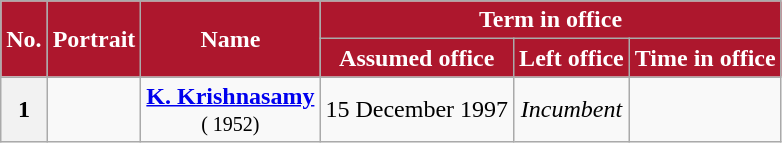<table class="wikitable sortable" style="text-align:center;">
<tr>
<th rowspan=2 style="background-color:#AD172D;color:white">No.</th>
<th rowspan=2 style="background-color:#AD172D;color:white">Portrait</th>
<th rowspan=2 style="background-color:#AD172D;color:white">Name<br></th>
<th colspan=3 style="background-color:#AD172D;color:white">Term in office</th>
</tr>
<tr>
<th style="background-color:#AD172D;color:white">Assumed office</th>
<th style="background-color:#AD172D;color:white">Left office</th>
<th style="background-color:#AD172D;color:white">Time in office</th>
</tr>
<tr>
<th>1</th>
<td></td>
<td><strong><a href='#'>K. Krishnasamy</a></strong><br><small>( 1952)</small></td>
<td>15 December 1997</td>
<td><em>Incumbent</em></td>
<td></td>
</tr>
</table>
